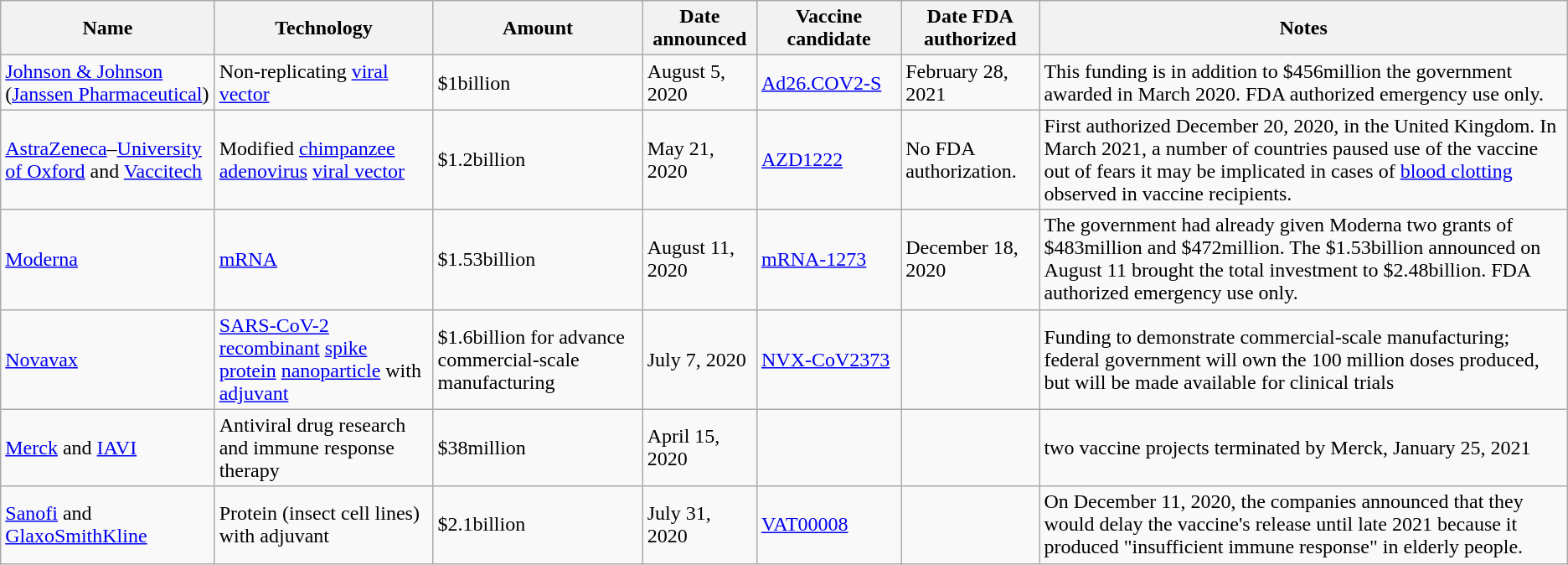<table class="wikitable sortable">
<tr>
<th>Name</th>
<th>Technology</th>
<th>Amount</th>
<th>Date announced</th>
<th>Vaccine candidate</th>
<th>Date FDA authorized</th>
<th>Notes</th>
</tr>
<tr>
<td><a href='#'>Johnson & Johnson</a> (<a href='#'>Janssen Pharmaceutical</a>)</td>
<td>Non-replicating <a href='#'>viral vector</a></td>
<td>$1billion</td>
<td>August 5, 2020</td>
<td><a href='#'>Ad26.COV2-S</a></td>
<td>February 28, 2021</td>
<td>This funding is in addition to $456million the government awarded in March 2020. FDA authorized emergency use only.</td>
</tr>
<tr>
<td><a href='#'>AstraZeneca</a>–<a href='#'>University of Oxford</a> and <a href='#'>Vaccitech</a></td>
<td>Modified <a href='#'>chimpanzee</a> <a href='#'>adenovirus</a> <a href='#'>viral vector</a></td>
<td>$1.2billion</td>
<td>May 21, 2020</td>
<td><a href='#'>AZD1222</a></td>
<td>No FDA authorization.</td>
<td>First authorized December 20, 2020, in the United Kingdom. In March 2021, a number of countries paused use of the vaccine out of fears it may be implicated in cases of <a href='#'>blood clotting</a> observed in vaccine recipients.</td>
</tr>
<tr>
<td><a href='#'>Moderna</a></td>
<td><a href='#'>mRNA</a></td>
<td>$1.53billion</td>
<td>August 11, 2020</td>
<td><a href='#'>mRNA-1273</a></td>
<td>December 18, 2020</td>
<td>The government had already given Moderna two grants of $483million and $472million. The $1.53billion announced on August 11 brought the total investment to $2.48billion. FDA authorized emergency use only.</td>
</tr>
<tr>
<td><a href='#'>Novavax</a></td>
<td><a href='#'>SARS-CoV-2</a> <a href='#'>recombinant</a> <a href='#'>spike protein</a> <a href='#'>nanoparticle</a> with <a href='#'>adjuvant</a></td>
<td>$1.6billion for advance commercial-scale manufacturing</td>
<td>July 7, 2020</td>
<td><a href='#'>NVX‑CoV2373</a></td>
<td></td>
<td>Funding to demonstrate commercial-scale manufacturing; federal government will own the 100 million doses produced, but will be made available for clinical trials</td>
</tr>
<tr>
<td><a href='#'>Merck</a> and <a href='#'>IAVI</a></td>
<td>Antiviral drug research and immune response therapy</td>
<td>$38million</td>
<td>April 15, 2020</td>
<td></td>
<td></td>
<td>two vaccine projects terminated by Merck, January 25, 2021</td>
</tr>
<tr>
<td><a href='#'>Sanofi</a> and <a href='#'>GlaxoSmithKline</a></td>
<td>Protein (insect cell lines) with adjuvant</td>
<td>$2.1billion</td>
<td>July 31, 2020</td>
<td><a href='#'>VAT00008</a></td>
<td></td>
<td>On December 11, 2020, the companies announced that they would delay the vaccine's release until late 2021 because it produced "insufficient immune response" in elderly people.</td>
</tr>
</table>
